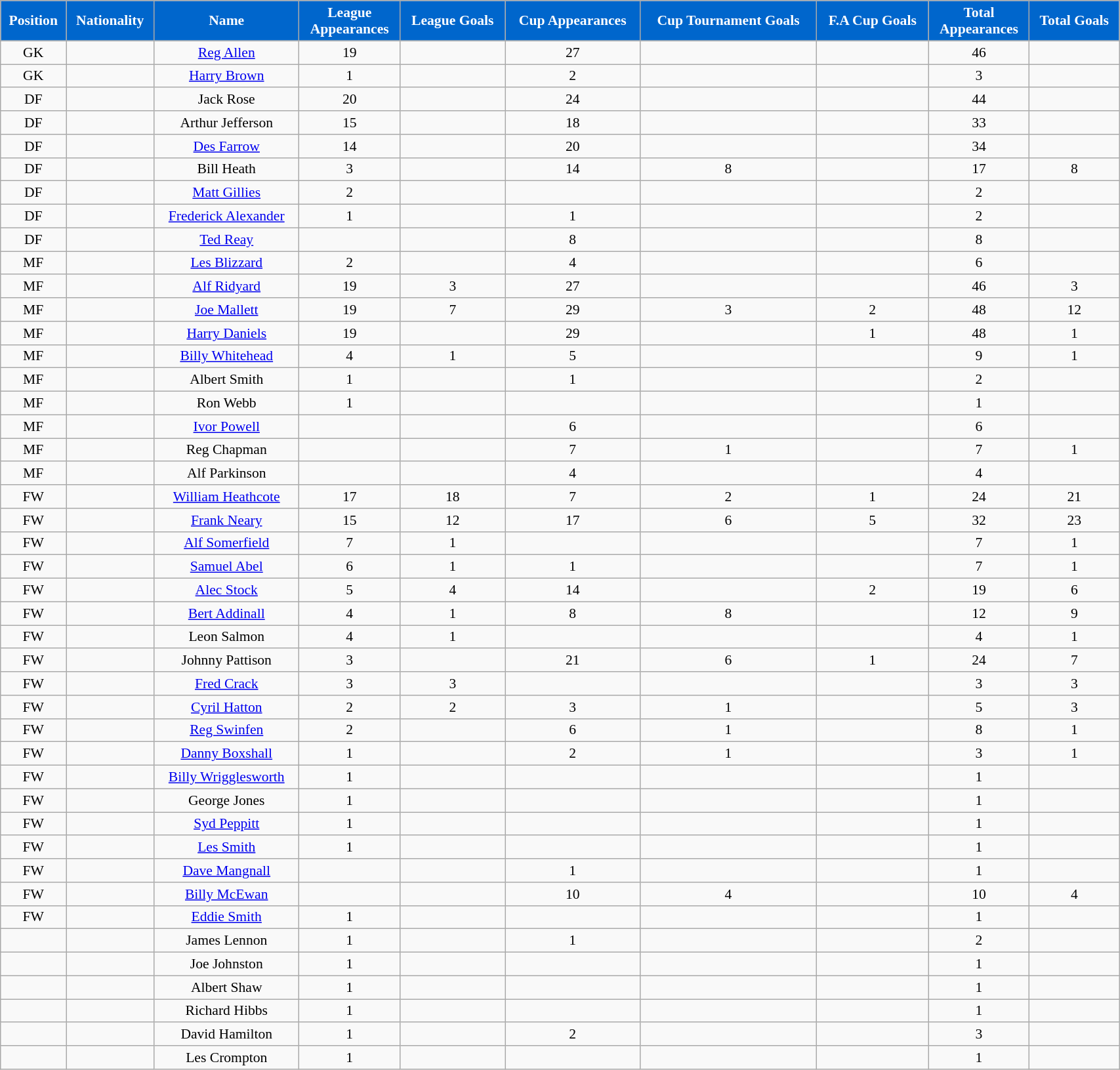<table class="wikitable" style="text-align:center; font-size:90%; width:90%;">
<tr>
<th style="background:#0066CC; color:#FFFFFF; text-align:center;">Position</th>
<th style="background:#0066CC; color:#FFFFFF; text-align:center;">Nationality</th>
<th style="background:#0066CC; color:#FFFFFF; text-align:center;"><strong>Name</strong></th>
<th style="background:#0066CC; color:#FFFFFF; text-align:center;">League<br>Appearances</th>
<th style="background:#0066CC; color:#FFFFFF; text-align:center;">League Goals</th>
<th style="background:#0066CC; color:#FFFFFF; text-align:center;">Cup Appearances</th>
<th style="background:#0066CC; color:#FFFFFF; text-align:center;">Cup Tournament Goals</th>
<th style="background:#0066CC; color:#FFFFFF; text-align:center;">F.A Cup Goals</th>
<th style="background:#0066CC; color:#FFFFFF; text-align:center;">Total<br>Appearances</th>
<th style="background:#0066CC; color:#FFFFFF; text-align:center;">Total Goals</th>
</tr>
<tr>
<td>GK</td>
<td></td>
<td><a href='#'>Reg Allen</a></td>
<td>19</td>
<td></td>
<td>27</td>
<td></td>
<td></td>
<td>46</td>
<td></td>
</tr>
<tr>
<td>GK</td>
<td></td>
<td><a href='#'>Harry Brown</a></td>
<td>1</td>
<td></td>
<td>2</td>
<td></td>
<td></td>
<td>3</td>
<td></td>
</tr>
<tr>
<td>DF</td>
<td></td>
<td>Jack Rose</td>
<td>20</td>
<td></td>
<td>24</td>
<td></td>
<td></td>
<td>44</td>
<td></td>
</tr>
<tr>
<td>DF</td>
<td></td>
<td>Arthur Jefferson</td>
<td>15</td>
<td></td>
<td>18</td>
<td></td>
<td></td>
<td>33</td>
<td></td>
</tr>
<tr>
<td>DF</td>
<td></td>
<td><a href='#'>Des Farrow</a></td>
<td>14</td>
<td></td>
<td>20</td>
<td></td>
<td></td>
<td>34</td>
<td></td>
</tr>
<tr>
<td>DF</td>
<td></td>
<td>Bill Heath</td>
<td>3</td>
<td></td>
<td>14</td>
<td>8</td>
<td></td>
<td>17</td>
<td>8</td>
</tr>
<tr>
<td>DF</td>
<td></td>
<td><a href='#'>Matt Gillies</a></td>
<td>2</td>
<td></td>
<td></td>
<td></td>
<td></td>
<td>2</td>
<td></td>
</tr>
<tr>
<td>DF</td>
<td></td>
<td><a href='#'>Frederick Alexander</a></td>
<td>1</td>
<td></td>
<td>1</td>
<td></td>
<td></td>
<td>2</td>
<td></td>
</tr>
<tr>
<td>DF</td>
<td></td>
<td><a href='#'>Ted Reay</a></td>
<td></td>
<td></td>
<td>8</td>
<td></td>
<td></td>
<td>8</td>
<td></td>
</tr>
<tr>
<td>MF</td>
<td></td>
<td><a href='#'>Les Blizzard</a></td>
<td>2</td>
<td></td>
<td>4</td>
<td></td>
<td></td>
<td>6</td>
<td></td>
</tr>
<tr>
<td>MF</td>
<td></td>
<td><a href='#'>Alf Ridyard</a></td>
<td>19</td>
<td>3</td>
<td>27</td>
<td></td>
<td></td>
<td>46</td>
<td>3</td>
</tr>
<tr>
<td>MF</td>
<td></td>
<td><a href='#'>Joe Mallett</a></td>
<td>19</td>
<td>7</td>
<td>29</td>
<td>3</td>
<td>2</td>
<td>48</td>
<td>12</td>
</tr>
<tr>
<td>MF</td>
<td></td>
<td><a href='#'>Harry Daniels</a></td>
<td>19</td>
<td></td>
<td>29</td>
<td></td>
<td>1</td>
<td>48</td>
<td>1</td>
</tr>
<tr>
<td>MF</td>
<td></td>
<td><a href='#'>Billy Whitehead</a></td>
<td>4</td>
<td>1</td>
<td>5</td>
<td></td>
<td></td>
<td>9</td>
<td>1</td>
</tr>
<tr>
<td>MF</td>
<td></td>
<td>Albert Smith</td>
<td>1</td>
<td></td>
<td>1</td>
<td></td>
<td></td>
<td>2</td>
<td></td>
</tr>
<tr>
<td>MF</td>
<td></td>
<td>Ron Webb</td>
<td>1</td>
<td></td>
<td></td>
<td></td>
<td></td>
<td>1</td>
<td></td>
</tr>
<tr>
<td>MF</td>
<td></td>
<td><a href='#'>Ivor Powell</a></td>
<td></td>
<td></td>
<td>6</td>
<td></td>
<td></td>
<td>6</td>
<td></td>
</tr>
<tr>
<td>MF</td>
<td></td>
<td>Reg Chapman</td>
<td></td>
<td></td>
<td>7</td>
<td>1</td>
<td></td>
<td>7</td>
<td>1</td>
</tr>
<tr>
<td>MF</td>
<td></td>
<td>Alf Parkinson</td>
<td></td>
<td></td>
<td>4</td>
<td></td>
<td></td>
<td>4</td>
<td></td>
</tr>
<tr>
<td>FW</td>
<td></td>
<td><a href='#'>William Heathcote</a></td>
<td>17</td>
<td>18</td>
<td>7</td>
<td>2</td>
<td>1</td>
<td>24</td>
<td>21</td>
</tr>
<tr>
<td>FW</td>
<td></td>
<td><a href='#'>Frank Neary</a></td>
<td>15</td>
<td>12</td>
<td>17</td>
<td>6</td>
<td>5</td>
<td>32</td>
<td>23</td>
</tr>
<tr>
<td>FW</td>
<td></td>
<td><a href='#'>Alf Somerfield</a></td>
<td>7</td>
<td>1</td>
<td></td>
<td></td>
<td></td>
<td>7</td>
<td>1</td>
</tr>
<tr>
<td>FW</td>
<td></td>
<td><a href='#'>Samuel Abel</a></td>
<td>6</td>
<td>1</td>
<td>1</td>
<td></td>
<td></td>
<td>7</td>
<td>1</td>
</tr>
<tr>
<td>FW</td>
<td></td>
<td><a href='#'>Alec Stock</a></td>
<td>5</td>
<td>4</td>
<td>14</td>
<td></td>
<td>2</td>
<td>19</td>
<td>6</td>
</tr>
<tr>
<td>FW</td>
<td></td>
<td><a href='#'>Bert Addinall</a></td>
<td>4</td>
<td>1</td>
<td>8</td>
<td>8</td>
<td></td>
<td>12</td>
<td>9</td>
</tr>
<tr>
<td>FW</td>
<td></td>
<td>Leon Salmon</td>
<td>4</td>
<td>1</td>
<td></td>
<td></td>
<td></td>
<td>4</td>
<td>1</td>
</tr>
<tr>
<td>FW</td>
<td></td>
<td>Johnny Pattison</td>
<td>3</td>
<td></td>
<td>21</td>
<td>6</td>
<td>1</td>
<td>24</td>
<td>7</td>
</tr>
<tr>
<td>FW</td>
<td></td>
<td><a href='#'>Fred Crack</a></td>
<td>3</td>
<td>3</td>
<td></td>
<td></td>
<td></td>
<td>3</td>
<td>3</td>
</tr>
<tr>
<td>FW</td>
<td></td>
<td><a href='#'>Cyril Hatton</a></td>
<td>2</td>
<td>2</td>
<td>3</td>
<td>1</td>
<td></td>
<td>5</td>
<td>3</td>
</tr>
<tr>
<td>FW</td>
<td></td>
<td><a href='#'>Reg Swinfen</a></td>
<td>2</td>
<td></td>
<td>6</td>
<td>1</td>
<td></td>
<td>8</td>
<td>1</td>
</tr>
<tr>
<td>FW</td>
<td></td>
<td><a href='#'>Danny Boxshall</a></td>
<td>1</td>
<td></td>
<td>2</td>
<td>1</td>
<td></td>
<td>3</td>
<td>1</td>
</tr>
<tr>
<td>FW</td>
<td></td>
<td><a href='#'>Billy Wrigglesworth</a></td>
<td>1</td>
<td></td>
<td></td>
<td></td>
<td></td>
<td>1</td>
<td></td>
</tr>
<tr>
<td>FW</td>
<td></td>
<td>George Jones</td>
<td>1</td>
<td></td>
<td></td>
<td></td>
<td></td>
<td>1</td>
<td></td>
</tr>
<tr>
<td>FW</td>
<td></td>
<td><a href='#'>Syd Peppitt</a></td>
<td>1</td>
<td></td>
<td></td>
<td></td>
<td></td>
<td>1</td>
<td></td>
</tr>
<tr>
<td>FW</td>
<td></td>
<td><a href='#'>Les Smith</a></td>
<td>1</td>
<td></td>
<td></td>
<td></td>
<td></td>
<td>1</td>
<td></td>
</tr>
<tr>
<td>FW</td>
<td></td>
<td><a href='#'>Dave Mangnall</a></td>
<td></td>
<td></td>
<td>1</td>
<td></td>
<td></td>
<td>1</td>
<td></td>
</tr>
<tr>
<td>FW</td>
<td></td>
<td><a href='#'>Billy McEwan</a></td>
<td></td>
<td></td>
<td>10</td>
<td>4</td>
<td></td>
<td>10</td>
<td>4</td>
</tr>
<tr>
<td>FW</td>
<td></td>
<td><a href='#'>Eddie Smith</a></td>
<td>1</td>
<td></td>
<td></td>
<td></td>
<td></td>
<td>1</td>
<td></td>
</tr>
<tr>
<td></td>
<td></td>
<td>James Lennon</td>
<td>1</td>
<td></td>
<td>1</td>
<td></td>
<td></td>
<td>2</td>
<td></td>
</tr>
<tr>
<td></td>
<td></td>
<td>Joe Johnston</td>
<td>1</td>
<td></td>
<td></td>
<td></td>
<td></td>
<td>1</td>
<td></td>
</tr>
<tr>
<td></td>
<td></td>
<td>Albert Shaw</td>
<td>1</td>
<td></td>
<td></td>
<td></td>
<td></td>
<td>1</td>
<td></td>
</tr>
<tr>
<td></td>
<td></td>
<td>Richard Hibbs</td>
<td>1</td>
<td></td>
<td></td>
<td></td>
<td></td>
<td>1</td>
<td></td>
</tr>
<tr>
<td></td>
<td></td>
<td>David Hamilton</td>
<td>1</td>
<td></td>
<td>2</td>
<td></td>
<td></td>
<td>3</td>
<td></td>
</tr>
<tr>
<td></td>
<td></td>
<td>Les Crompton</td>
<td>1</td>
<td></td>
<td></td>
<td></td>
<td></td>
<td>1</td>
<td></td>
</tr>
</table>
